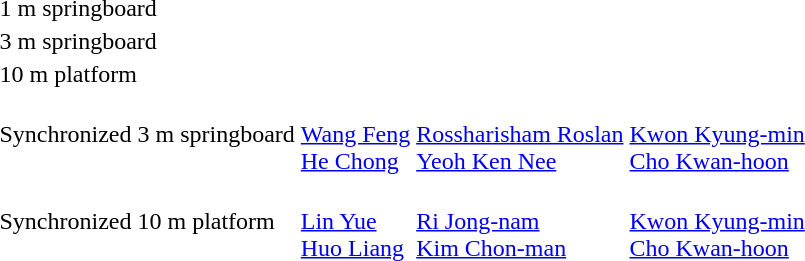<table>
<tr>
<td>1 m springboard<br></td>
<td></td>
<td></td>
<td></td>
</tr>
<tr>
<td>3 m springboard<br></td>
<td></td>
<td></td>
<td></td>
</tr>
<tr>
<td>10 m platform<br></td>
<td></td>
<td></td>
<td></td>
</tr>
<tr>
<td>Synchronized 3 m springboard<br></td>
<td><br><a href='#'>Wang Feng</a><br><a href='#'>He Chong</a></td>
<td><br><a href='#'>Rossharisham Roslan</a><br><a href='#'>Yeoh Ken Nee</a></td>
<td><br><a href='#'>Kwon Kyung-min</a><br><a href='#'>Cho Kwan-hoon</a></td>
</tr>
<tr>
<td>Synchronized 10 m platform<br></td>
<td><br><a href='#'>Lin Yue</a><br><a href='#'>Huo Liang</a></td>
<td><br><a href='#'>Ri Jong-nam</a><br><a href='#'>Kim Chon-man</a></td>
<td><br><a href='#'>Kwon Kyung-min</a><br><a href='#'>Cho Kwan-hoon</a></td>
</tr>
</table>
